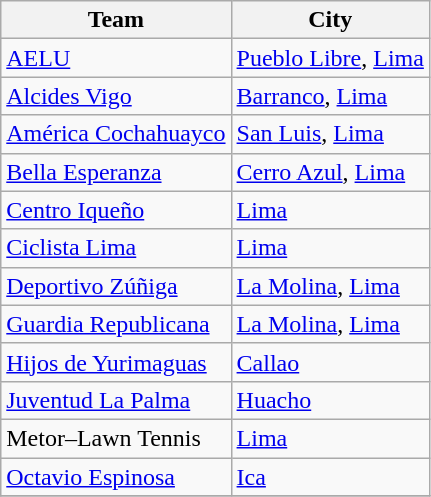<table class="wikitable sortable">
<tr>
<th>Team</th>
<th>City</th>
</tr>
<tr>
<td><a href='#'>AELU</a></td>
<td><a href='#'>Pueblo Libre</a>, <a href='#'>Lima</a></td>
</tr>
<tr>
<td><a href='#'>Alcides Vigo</a></td>
<td><a href='#'>Barranco</a>, <a href='#'>Lima</a></td>
</tr>
<tr>
<td><a href='#'>América Cochahuayco</a></td>
<td><a href='#'>San Luis</a>, <a href='#'>Lima</a></td>
</tr>
<tr>
<td><a href='#'>Bella Esperanza</a></td>
<td><a href='#'>Cerro Azul</a>, <a href='#'>Lima</a></td>
</tr>
<tr>
<td><a href='#'>Centro Iqueño</a></td>
<td><a href='#'>Lima</a></td>
</tr>
<tr>
<td><a href='#'>Ciclista Lima</a></td>
<td><a href='#'>Lima</a></td>
</tr>
<tr>
<td><a href='#'>Deportivo Zúñiga</a></td>
<td><a href='#'>La Molina</a>, <a href='#'>Lima</a></td>
</tr>
<tr>
<td><a href='#'>Guardia Republicana</a></td>
<td><a href='#'>La Molina</a>, <a href='#'>Lima</a></td>
</tr>
<tr>
<td><a href='#'>Hijos de Yurimaguas</a></td>
<td><a href='#'>Callao</a></td>
</tr>
<tr>
<td><a href='#'>Juventud La Palma</a></td>
<td><a href='#'>Huacho</a></td>
</tr>
<tr>
<td>Metor–Lawn Tennis</td>
<td><a href='#'>Lima</a></td>
</tr>
<tr>
<td><a href='#'>Octavio Espinosa</a></td>
<td><a href='#'>Ica</a></td>
</tr>
<tr>
</tr>
</table>
